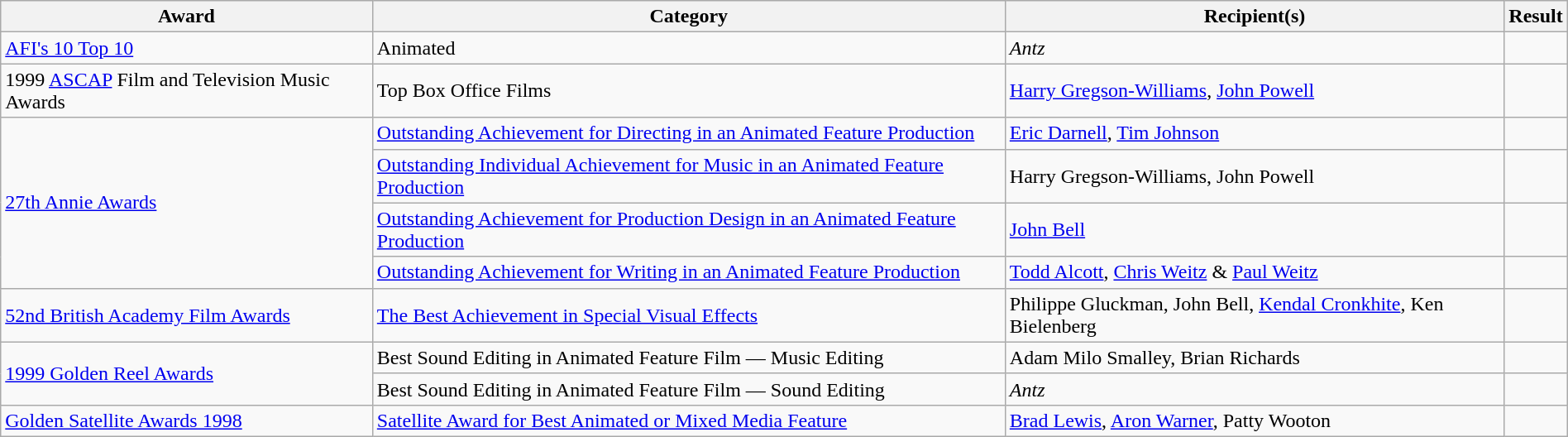<table class="wikitable sortable"  style="margin:auto; font-size:100%;">
<tr>
<th>Award</th>
<th>Category</th>
<th>Recipient(s)</th>
<th>Result</th>
</tr>
<tr>
<td><a href='#'>AFI's 10 Top 10</a></td>
<td>Animated</td>
<td><em>Antz</em></td>
<td></td>
</tr>
<tr>
<td>1999 <a href='#'>ASCAP</a> Film and Television Music Awards</td>
<td>Top Box Office Films</td>
<td><a href='#'>Harry Gregson-Williams</a>, <a href='#'>John Powell</a></td>
<td></td>
</tr>
<tr>
<td rowspan="4"><a href='#'>27th Annie Awards</a></td>
<td><a href='#'>Outstanding Achievement for Directing in an Animated Feature Production</a></td>
<td><a href='#'>Eric Darnell</a>, <a href='#'>Tim Johnson</a></td>
<td></td>
</tr>
<tr>
<td><a href='#'>Outstanding Individual Achievement for Music in an Animated Feature Production</a></td>
<td>Harry Gregson-Williams, John Powell</td>
<td></td>
</tr>
<tr>
<td><a href='#'>Outstanding Achievement for Production Design in an Animated Feature Production</a></td>
<td><a href='#'>John Bell</a></td>
<td></td>
</tr>
<tr>
<td><a href='#'>Outstanding Achievement for Writing in an Animated Feature Production</a></td>
<td><a href='#'>Todd Alcott</a>, <a href='#'>Chris Weitz</a> & <a href='#'>Paul Weitz</a></td>
<td></td>
</tr>
<tr>
<td><a href='#'>52nd British Academy Film Awards</a></td>
<td><a href='#'>The Best Achievement in Special Visual Effects</a></td>
<td>Philippe Gluckman, John Bell, <a href='#'>Kendal Cronkhite</a>, Ken Bielenberg</td>
<td></td>
</tr>
<tr>
<td rowspan="2"><a href='#'>1999 Golden Reel Awards</a></td>
<td>Best Sound Editing in Animated Feature Film — Music Editing</td>
<td>Adam Milo Smalley, Brian Richards</td>
<td></td>
</tr>
<tr>
<td>Best Sound Editing in Animated Feature Film — Sound Editing</td>
<td><em>Antz</em></td>
<td></td>
</tr>
<tr>
<td><a href='#'>Golden Satellite Awards 1998</a></td>
<td><a href='#'>Satellite Award for Best Animated or Mixed Media Feature</a></td>
<td><a href='#'>Brad Lewis</a>, <a href='#'>Aron Warner</a>, Patty Wooton</td>
<td></td>
</tr>
</table>
